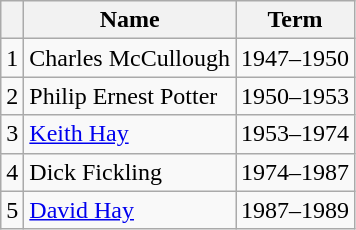<table class="wikitable">
<tr>
<th></th>
<th>Name</th>
<th>Term</th>
</tr>
<tr>
<td align=center>1</td>
<td>Charles McCullough</td>
<td align=center>1947–1950</td>
</tr>
<tr>
<td align=center>2</td>
<td>Philip Ernest Potter</td>
<td align=center>1950–1953</td>
</tr>
<tr>
<td align=center>3</td>
<td><a href='#'>Keith Hay</a></td>
<td align=center>1953–1974</td>
</tr>
<tr>
<td align=center>4</td>
<td>Dick Fickling</td>
<td align=center>1974–1987</td>
</tr>
<tr>
<td align=center>5</td>
<td><a href='#'>David Hay</a></td>
<td align=center>1987–1989</td>
</tr>
</table>
